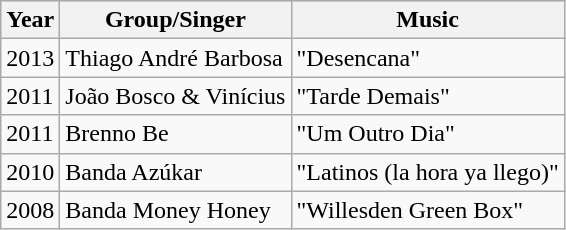<table class="wikitable">
<tr style="background:#ccc; text-align:center;">
<th>Year</th>
<th>Group/Singer</th>
<th>Music</th>
</tr>
<tr>
<td>2013</td>
<td>Thiago André Barbosa</td>
<td>"Desencana"</td>
</tr>
<tr>
<td>2011</td>
<td>João Bosco & Vinícius</td>
<td>"Tarde Demais"</td>
</tr>
<tr>
<td>2011</td>
<td>Brenno Be</td>
<td>"Um Outro Dia"</td>
</tr>
<tr>
<td>2010</td>
<td>Banda Azúkar</td>
<td>"Latinos (la hora ya llego)"</td>
</tr>
<tr>
<td>2008</td>
<td>Banda Money Honey</td>
<td>"Willesden Green Box"</td>
</tr>
</table>
